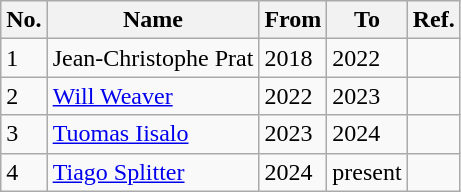<table class="wikitable">
<tr>
<th>No.</th>
<th>Name</th>
<th>From</th>
<th>To</th>
<th>Ref.</th>
</tr>
<tr>
<td>1</td>
<td> Jean-Christophe Prat</td>
<td>2018</td>
<td>2022</td>
<td></td>
</tr>
<tr>
<td>2</td>
<td> <a href='#'>Will Weaver</a></td>
<td>2022</td>
<td>2023</td>
<td></td>
</tr>
<tr>
<td>3</td>
<td> <a href='#'>Tuomas Iisalo</a></td>
<td>2023</td>
<td>2024</td>
<td></td>
</tr>
<tr>
<td>4</td>
<td> <a href='#'>Tiago Splitter</a></td>
<td>2024</td>
<td>present</td>
<td></td>
</tr>
</table>
